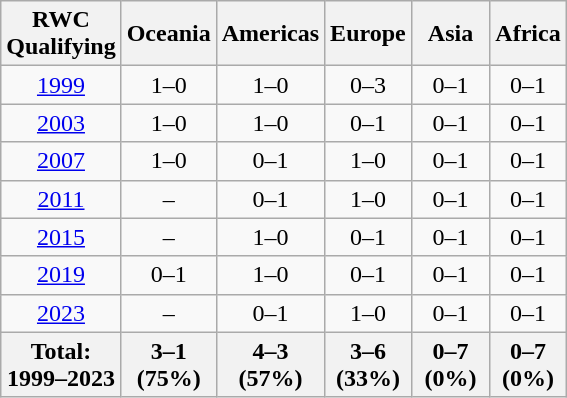<table class="wikitable sortable" style="text-align: center;">
<tr>
<th>RWC <br> Qualifying</th>
<th>Oceania</th>
<th>Americas</th>
<th>Europe</th>
<th width=45px>Asia</th>
<th>Africa</th>
</tr>
<tr>
<td><a href='#'>1999</a></td>
<td>1–0</td>
<td>1–0</td>
<td>0–3</td>
<td>0–1</td>
<td>0–1</td>
</tr>
<tr>
<td><a href='#'>2003</a></td>
<td>1–0</td>
<td>1–0</td>
<td>0–1</td>
<td>0–1</td>
<td>0–1</td>
</tr>
<tr>
<td><a href='#'>2007</a></td>
<td>1–0</td>
<td>0–1</td>
<td>1–0</td>
<td>0–1</td>
<td>0–1</td>
</tr>
<tr>
<td><a href='#'>2011</a></td>
<td>–</td>
<td>0–1</td>
<td>1–0</td>
<td>0–1</td>
<td>0–1</td>
</tr>
<tr>
<td><a href='#'>2015</a></td>
<td>–</td>
<td>1–0</td>
<td>0–1</td>
<td>0–1</td>
<td>0–1</td>
</tr>
<tr>
<td><a href='#'>2019</a></td>
<td>0–1</td>
<td>1–0</td>
<td>0–1</td>
<td>0–1</td>
<td>0–1</td>
</tr>
<tr>
<td><a href='#'>2023</a></td>
<td>–</td>
<td>0–1</td>
<td>1–0</td>
<td>0–1</td>
<td>0–1</td>
</tr>
<tr>
<th>Total:<br>1999–2023</th>
<th>3–1 <br> (75%)</th>
<th>4–3 <br> (57%)</th>
<th>3–6 <br> (33%)</th>
<th>0–7 <br> (0%)</th>
<th>0–7 <br> (0%)</th>
</tr>
</table>
